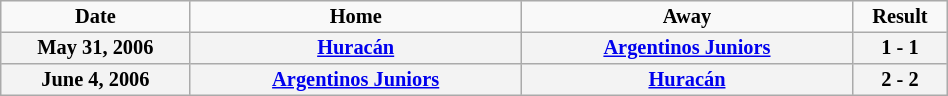<table border="2" cellpadding="2" cellspacing="0" width="50%" style="margin: 0; background: #f9f9f9; border: 1px #aaa solid; border-collapse: collapse; font-size: 85%;">
<tr>
<th width="20%">Date</th>
<th>Home</th>
<th>Away</th>
<th width="10%">Result</th>
</tr>
<tr>
<th bgcolor="F3F3F3">May 31, 2006</th>
<th bgcolor="F3F3F3"><a href='#'>Huracán</a></th>
<th bgcolor="F3F3F3"><a href='#'>Argentinos Juniors</a></th>
<th bgcolor="F3F3F3">1 - 1</th>
</tr>
<tr>
<th bgcolor="F3F3F3">June 4, 2006</th>
<th bgcolor="F3F3F3"><a href='#'>Argentinos Juniors</a></th>
<th bgcolor="F3F3F3"><a href='#'>Huracán</a></th>
<th bgcolor="F3F3F3">2 - 2</th>
</tr>
</table>
